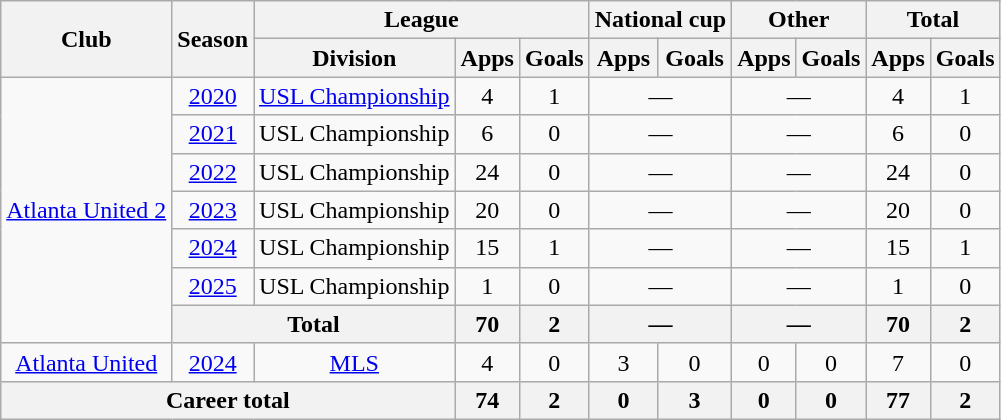<table class=wikitable style=text-align:center>
<tr>
<th rowspan=2>Club</th>
<th rowspan=2>Season</th>
<th colspan=3>League</th>
<th colspan=2>National cup</th>
<th colspan=2>Other</th>
<th colspan=2>Total</th>
</tr>
<tr>
<th>Division</th>
<th>Apps</th>
<th>Goals</th>
<th>Apps</th>
<th>Goals</th>
<th>Apps</th>
<th>Goals</th>
<th>Apps</th>
<th>Goals</th>
</tr>
<tr>
<td rowspan=7><a href='#'>Atlanta United 2</a></td>
<td><a href='#'>2020</a></td>
<td><a href='#'>USL Championship</a></td>
<td>4</td>
<td>1</td>
<td colspan=2>—</td>
<td colspan=2>—</td>
<td>4</td>
<td>1</td>
</tr>
<tr>
<td><a href='#'>2021</a></td>
<td>USL Championship</td>
<td>6</td>
<td>0</td>
<td colspan=2>—</td>
<td colspan=2>—</td>
<td>6</td>
<td>0</td>
</tr>
<tr>
<td><a href='#'>2022</a></td>
<td>USL Championship</td>
<td>24</td>
<td>0</td>
<td colspan=2>—</td>
<td colspan=2>—</td>
<td>24</td>
<td>0</td>
</tr>
<tr>
<td><a href='#'>2023</a></td>
<td>USL Championship</td>
<td>20</td>
<td>0</td>
<td colspan=2>—</td>
<td colspan=2>—</td>
<td>20</td>
<td>0</td>
</tr>
<tr>
<td><a href='#'>2024</a></td>
<td>USL Championship</td>
<td>15</td>
<td>1</td>
<td colspan=2>—</td>
<td colspan=2>—</td>
<td>15</td>
<td>1</td>
</tr>
<tr>
<td><a href='#'>2025</a></td>
<td>USL Championship</td>
<td>1</td>
<td>0</td>
<td colspan="2">—</td>
<td colspan="2">—</td>
<td>1</td>
<td>0</td>
</tr>
<tr>
<th colspan=2>Total</th>
<th>70</th>
<th>2</th>
<th colspan=2>—</th>
<th colspan=2>—</th>
<th>70</th>
<th>2</th>
</tr>
<tr>
<td><a href='#'>Atlanta United</a></td>
<td><a href='#'>2024</a></td>
<td><a href='#'>MLS</a></td>
<td>4</td>
<td>0</td>
<td>3</td>
<td>0</td>
<td>0</td>
<td>0</td>
<td>7</td>
<td>0</td>
</tr>
<tr>
<th colspan=3>Career total</th>
<th>74</th>
<th>2</th>
<th>0</th>
<th>3</th>
<th>0</th>
<th>0</th>
<th>77</th>
<th>2</th>
</tr>
</table>
